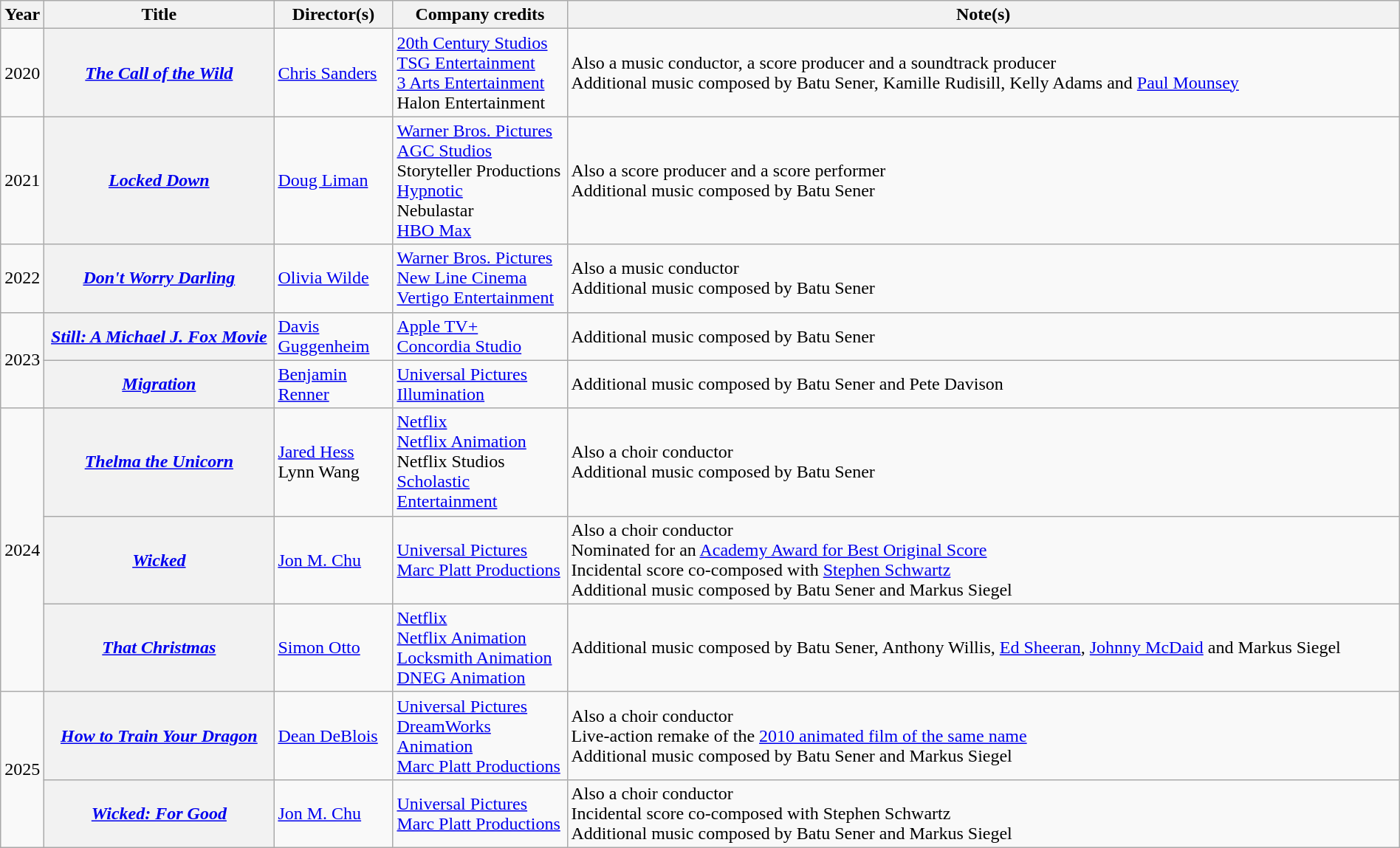<table class="wikitable sortable" width=100%>
<tr>
<th width=30px>Year</th>
<th width=200px>Title</th>
<th width=100px>Director(s)</th>
<th width=150px>Company credits</th>
<th>Note(s)</th>
</tr>
<tr>
<td rowspan="1">2020</td>
<th><em><a href='#'>The Call of the Wild</a></em></th>
<td><a href='#'>Chris Sanders</a></td>
<td><a href='#'>20th Century Studios</a><br><a href='#'>TSG Entertainment</a><br><a href='#'>3 Arts Entertainment</a><br>Halon Entertainment</td>
<td>Also a music conductor, a score producer and a soundtrack producer<br>Additional music composed by Batu Sener, Kamille Rudisill, Kelly Adams and <a href='#'>Paul Mounsey</a></td>
</tr>
<tr>
<td rowspan"1">2021</td>
<th><em><a href='#'>Locked Down</a></em></th>
<td><a href='#'>Doug Liman</a></td>
<td><a href='#'>Warner Bros. Pictures</a><br><a href='#'>AGC Studios</a><br>Storyteller Productions<br><a href='#'>Hypnotic</a><br>Nebulastar<br><a href='#'>HBO Max</a></td>
<td>Also a score producer and a score performer<br>Additional music composed by Batu Sener</td>
</tr>
<tr>
<td rowspan"1">2022</td>
<th><em><a href='#'>Don't Worry Darling</a></em></th>
<td><a href='#'>Olivia Wilde</a></td>
<td><a href='#'>Warner Bros. Pictures</a><br><a href='#'>New Line Cinema</a><br><a href='#'>Vertigo Entertainment</a></td>
<td>Also a music conductor<br>Additional music composed by Batu Sener</td>
</tr>
<tr>
<td rowspan="2">2023</td>
<th><em><a href='#'>Still: A Michael J. Fox Movie</a></em></th>
<td><a href='#'>Davis Guggenheim</a></td>
<td><a href='#'>Apple TV+</a><br><a href='#'>Concordia Studio</a></td>
<td>Additional music composed by Batu Sener</td>
</tr>
<tr>
<th><em><a href='#'>Migration</a></em></th>
<td><a href='#'>Benjamin Renner</a></td>
<td><a href='#'>Universal Pictures</a><br><a href='#'>Illumination</a></td>
<td>Additional music composed by Batu Sener and Pete Davison</td>
</tr>
<tr>
<td rowspan="3">2024</td>
<th><em><a href='#'>Thelma the Unicorn</a></em></th>
<td><a href='#'>Jared Hess</a><br>Lynn Wang</td>
<td><a href='#'>Netflix</a><br><a href='#'>Netflix Animation</a><br>Netflix Studios<br><a href='#'>Scholastic Entertainment</a></td>
<td>Also a choir conductor<br>Additional music composed by Batu Sener</td>
</tr>
<tr>
<th><em><a href='#'>Wicked</a></em></th>
<td><a href='#'>Jon M. Chu</a></td>
<td><a href='#'>Universal Pictures</a><br><a href='#'>Marc Platt Productions</a></td>
<td>Also a choir conductor<br>Nominated for an <a href='#'>Academy Award for Best Original Score</a><br>Incidental score co-composed with <a href='#'>Stephen Schwartz</a><br>Additional music composed by Batu Sener and Markus Siegel</td>
</tr>
<tr>
<th><em><a href='#'>That Christmas</a></em></th>
<td><a href='#'>Simon Otto</a></td>
<td><a href='#'>Netflix</a><br><a href='#'>Netflix Animation</a><br><a href='#'>Locksmith Animation</a><br><a href='#'>DNEG Animation</a></td>
<td>Additional music composed by Batu Sener, Anthony Willis, <a href='#'>Ed Sheeran</a>, <a href='#'>Johnny McDaid</a> and Markus Siegel</td>
</tr>
<tr>
<td rowspan="2">2025</td>
<th><em><a href='#'>How to Train Your Dragon</a></em></th>
<td><a href='#'>Dean DeBlois</a></td>
<td><a href='#'>Universal Pictures</a><br><a href='#'>DreamWorks Animation</a><br><a href='#'>Marc Platt Productions</a></td>
<td>Also a choir conductor<br>Live-action remake of the <a href='#'>2010 animated film of the same name</a><br>Additional music composed by Batu Sener and Markus Siegel</td>
</tr>
<tr>
<th><em><a href='#'>Wicked: For Good</a></em></th>
<td><a href='#'>Jon M. Chu</a></td>
<td><a href='#'>Universal Pictures</a><br><a href='#'>Marc Platt Productions</a></td>
<td>Also a choir conductor<br>Incidental score co-composed with Stephen Schwartz<br>Additional music composed by Batu Sener and Markus Siegel</td>
</tr>
</table>
